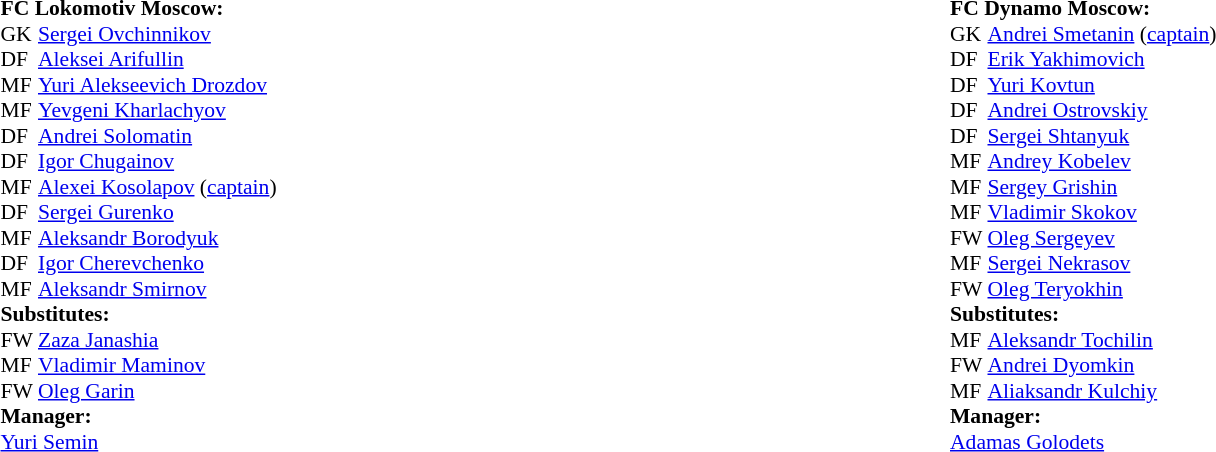<table width="100%">
<tr>
<td valign="top" width="50%"><br><table style="font-size: 90%" cellspacing="0" cellpadding="0">
<tr>
<td colspan="3"><strong>FC Lokomotiv Moscow:</strong></td>
</tr>
<tr>
<th width="25"></th>
</tr>
<tr>
<td>GK</td>
<td> <a href='#'>Sergei Ovchinnikov</a></td>
</tr>
<tr>
<td>DF</td>
<td> <a href='#'>Aleksei Arifullin</a></td>
</tr>
<tr>
<td>MF</td>
<td> <a href='#'>Yuri Alekseevich Drozdov</a></td>
</tr>
<tr>
<td>MF</td>
<td> <a href='#'>Yevgeni Kharlachyov</a></td>
</tr>
<tr>
<td>DF</td>
<td> <a href='#'>Andrei Solomatin</a></td>
</tr>
<tr>
<td>DF</td>
<td> <a href='#'>Igor Chugainov</a></td>
</tr>
<tr>
<td>MF</td>
<td> <a href='#'>Alexei Kosolapov</a> (<a href='#'>captain</a>)</td>
</tr>
<tr>
<td>DF</td>
<td> <a href='#'>Sergei Gurenko</a></td>
</tr>
<tr>
<td>MF</td>
<td> <a href='#'>Aleksandr Borodyuk</a> </td>
</tr>
<tr>
<td>DF</td>
<td> <a href='#'>Igor Cherevchenko</a> </td>
</tr>
<tr>
<td>MF</td>
<td> <a href='#'>Aleksandr Smirnov</a> </td>
</tr>
<tr>
<td colspan=3><strong>Substitutes:</strong></td>
</tr>
<tr>
<td>FW</td>
<td> <a href='#'>Zaza Janashia</a> </td>
</tr>
<tr>
<td>MF</td>
<td> <a href='#'>Vladimir Maminov</a> </td>
</tr>
<tr>
<td>FW</td>
<td> <a href='#'>Oleg Garin</a> </td>
</tr>
<tr>
</tr>
<tr>
<td colspan=3><strong>Manager:</strong></td>
</tr>
<tr>
<td colspan="3"> <a href='#'>Yuri Semin</a></td>
</tr>
</table>
</td>
<td></td>
<td valign="top" width="50%"><br><table style="font-size: 90%" cellspacing="0" cellpadding="0">
<tr>
<td colspan="3"><strong>FC Dynamo Moscow:</strong></td>
</tr>
<tr>
<th width="25"></th>
</tr>
<tr>
<td>GK</td>
<td> <a href='#'>Andrei Smetanin</a> (<a href='#'>captain</a>)</td>
</tr>
<tr>
<td>DF</td>
<td> <a href='#'>Erik Yakhimovich</a></td>
</tr>
<tr>
<td>DF</td>
<td> <a href='#'>Yuri Kovtun</a></td>
</tr>
<tr>
<td>DF</td>
<td> <a href='#'>Andrei Ostrovskiy</a></td>
</tr>
<tr>
<td>DF</td>
<td> <a href='#'>Sergei Shtanyuk</a></td>
</tr>
<tr>
<td>MF</td>
<td> <a href='#'>Andrey Kobelev</a></td>
</tr>
<tr>
<td>MF</td>
<td> <a href='#'>Sergey Grishin</a></td>
</tr>
<tr>
<td>MF</td>
<td> <a href='#'>Vladimir Skokov</a> </td>
</tr>
<tr>
<td>FW</td>
<td> <a href='#'>Oleg Sergeyev</a> </td>
</tr>
<tr>
<td>MF</td>
<td> <a href='#'>Sergei Nekrasov</a> </td>
</tr>
<tr>
<td>FW</td>
<td> <a href='#'>Oleg Teryokhin</a></td>
</tr>
<tr>
<td colspan=3><strong>Substitutes:</strong></td>
</tr>
<tr>
<td>MF</td>
<td> <a href='#'>Aleksandr Tochilin</a> </td>
</tr>
<tr>
<td>FW</td>
<td> <a href='#'>Andrei Dyomkin</a> </td>
</tr>
<tr>
<td>MF</td>
<td> <a href='#'>Aliaksandr Kulchiy</a> </td>
</tr>
<tr>
<td colspan=3><strong>Manager:</strong></td>
</tr>
<tr>
<td colspan="3"> <a href='#'>Adamas Golodets</a></td>
</tr>
</table>
</td>
</tr>
</table>
